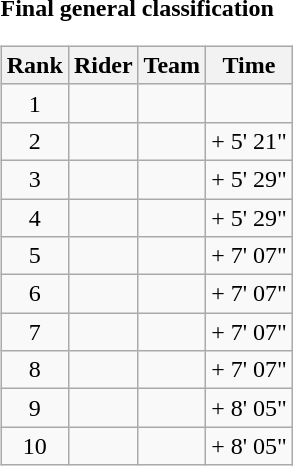<table>
<tr>
<td><strong>Final general classification</strong><br><table class="wikitable">
<tr>
<th scope="col">Rank</th>
<th scope="col">Rider</th>
<th scope="col">Team</th>
<th scope="col">Time</th>
</tr>
<tr>
<td style="text-align:center;">1</td>
<td></td>
<td></td>
<td style="text-align:right;"></td>
</tr>
<tr>
<td style="text-align:center;">2</td>
<td></td>
<td></td>
<td style="text-align:right;">+ 5' 21"</td>
</tr>
<tr>
<td style="text-align:center;">3</td>
<td></td>
<td></td>
<td style="text-align:right;">+ 5' 29"</td>
</tr>
<tr>
<td style="text-align:center;">4</td>
<td></td>
<td></td>
<td style="text-align:right;">+ 5' 29"</td>
</tr>
<tr>
<td style="text-align:center;">5</td>
<td></td>
<td></td>
<td style="text-align:right;">+ 7' 07"</td>
</tr>
<tr>
<td style="text-align:center;">6</td>
<td></td>
<td></td>
<td style="text-align:right;">+ 7' 07"</td>
</tr>
<tr>
<td style="text-align:center;">7</td>
<td></td>
<td></td>
<td style="text-align:right;">+ 7' 07"</td>
</tr>
<tr>
<td style="text-align:center;">8</td>
<td></td>
<td></td>
<td style="text-align:right;">+ 7' 07"</td>
</tr>
<tr>
<td style="text-align:center;">9</td>
<td></td>
<td></td>
<td style="text-align:right;">+ 8' 05"</td>
</tr>
<tr>
<td style="text-align:center;">10</td>
<td></td>
<td></td>
<td style="text-align:right;">+ 8' 05"</td>
</tr>
</table>
</td>
</tr>
</table>
